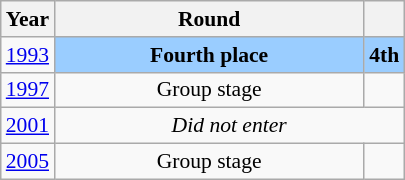<table class="wikitable" style="text-align: center; font-size:90%">
<tr>
<th>Year</th>
<th style="width:200px">Round</th>
<th></th>
</tr>
<tr>
<td><a href='#'>1993</a></td>
<td bgcolor="9acdff"><strong>Fourth place</strong></td>
<td bgcolor="9acdff"><strong>4th</strong></td>
</tr>
<tr>
<td><a href='#'>1997</a></td>
<td>Group stage</td>
<td></td>
</tr>
<tr>
<td><a href='#'>2001</a></td>
<td colspan="2"><em>Did not enter</em></td>
</tr>
<tr>
<td><a href='#'>2005</a></td>
<td>Group stage</td>
<td></td>
</tr>
</table>
